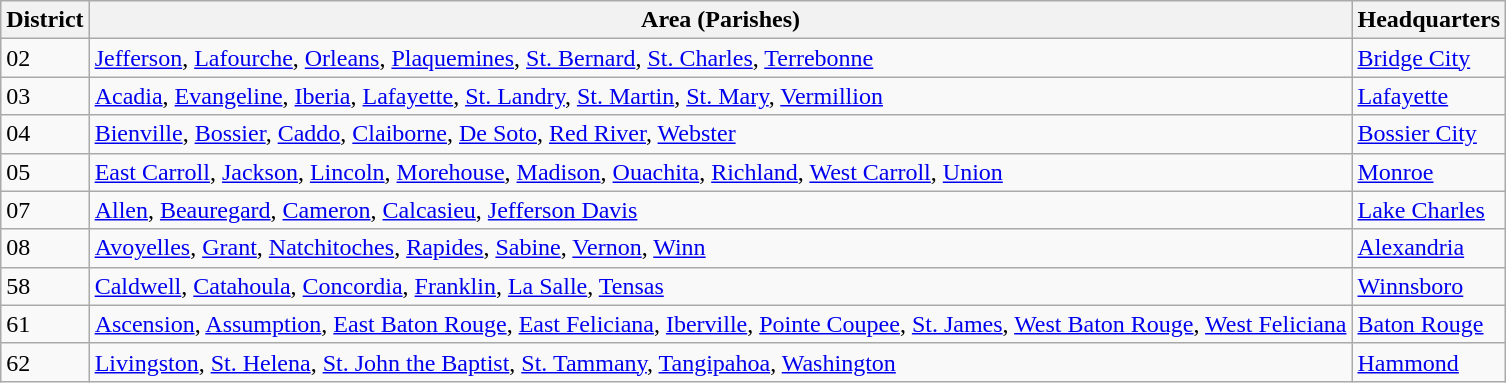<table class="wikitable sortable">
<tr>
<th>District</th>
<th>Area (Parishes)</th>
<th>Headquarters</th>
</tr>
<tr>
<td>02</td>
<td><a href='#'>Jefferson</a>, <a href='#'>Lafourche</a>, <a href='#'>Orleans</a>, <a href='#'>Plaquemines</a>, <a href='#'>St. Bernard</a>, <a href='#'>St. Charles</a>, <a href='#'>Terrebonne</a></td>
<td><a href='#'>Bridge City</a></td>
</tr>
<tr>
<td>03</td>
<td><a href='#'>Acadia</a>, <a href='#'>Evangeline</a>, <a href='#'>Iberia</a>, <a href='#'>Lafayette</a>, <a href='#'>St. Landry</a>, <a href='#'>St. Martin</a>, <a href='#'>St. Mary</a>, <a href='#'>Vermillion</a></td>
<td><a href='#'>Lafayette</a></td>
</tr>
<tr>
<td>04</td>
<td><a href='#'>Bienville</a>, <a href='#'>Bossier</a>, <a href='#'>Caddo</a>, <a href='#'>Claiborne</a>, <a href='#'>De Soto</a>, <a href='#'>Red River</a>, <a href='#'>Webster</a></td>
<td><a href='#'>Bossier City</a></td>
</tr>
<tr>
<td>05</td>
<td><a href='#'>East Carroll</a>, <a href='#'>Jackson</a>, <a href='#'>Lincoln</a>, <a href='#'>Morehouse</a>, <a href='#'>Madison</a>, <a href='#'>Ouachita</a>, <a href='#'>Richland</a>, <a href='#'>West Carroll</a>, <a href='#'>Union</a></td>
<td><a href='#'>Monroe</a></td>
</tr>
<tr>
<td>07</td>
<td><a href='#'>Allen</a>, <a href='#'>Beauregard</a>, <a href='#'>Cameron</a>, <a href='#'>Calcasieu</a>, <a href='#'>Jefferson Davis</a></td>
<td><a href='#'>Lake Charles</a></td>
</tr>
<tr>
<td>08</td>
<td><a href='#'>Avoyelles</a>, <a href='#'>Grant</a>, <a href='#'>Natchitoches</a>, <a href='#'>Rapides</a>, <a href='#'>Sabine</a>, <a href='#'>Vernon</a>, <a href='#'>Winn</a></td>
<td><a href='#'>Alexandria</a></td>
</tr>
<tr>
<td>58</td>
<td><a href='#'>Caldwell</a>, <a href='#'>Catahoula</a>, <a href='#'>Concordia</a>, <a href='#'>Franklin</a>, <a href='#'>La Salle</a>, <a href='#'>Tensas</a></td>
<td><a href='#'>Winnsboro</a></td>
</tr>
<tr>
<td>61</td>
<td><a href='#'>Ascension</a>, <a href='#'>Assumption</a>, <a href='#'>East Baton Rouge</a>, <a href='#'>East Feliciana</a>, <a href='#'>Iberville</a>, <a href='#'>Pointe Coupee</a>, <a href='#'>St. James</a>, <a href='#'>West Baton Rouge</a>, <a href='#'>West Feliciana</a></td>
<td><a href='#'>Baton Rouge</a></td>
</tr>
<tr>
<td>62</td>
<td><a href='#'>Livingston</a>, <a href='#'>St. Helena</a>, <a href='#'>St. John the Baptist</a>, <a href='#'>St. Tammany</a>, <a href='#'>Tangipahoa</a>, <a href='#'>Washington</a></td>
<td><a href='#'>Hammond</a></td>
</tr>
</table>
